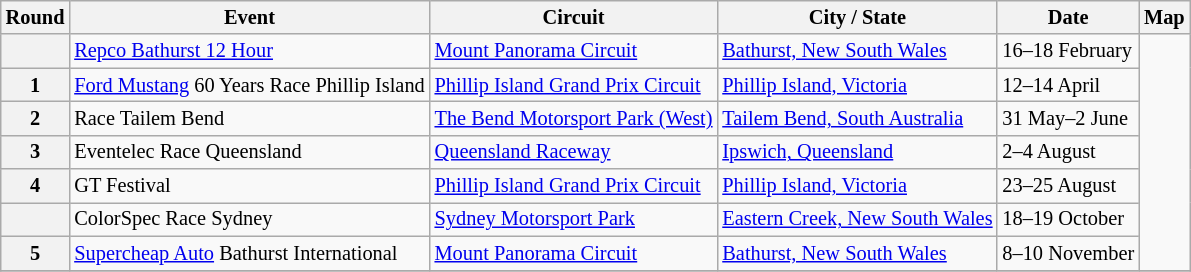<table class="wikitable" style="font-size:85%;">
<tr>
<th>Round</th>
<th>Event</th>
<th>Circuit</th>
<th>City / State</th>
<th>Date</th>
<th>Map</th>
</tr>
<tr>
<th></th>
<td><a href='#'>Repco Bathurst 12 Hour</a></td>
<td> <a href='#'>Mount Panorama Circuit</a></td>
<td><a href='#'>Bathurst, New South Wales</a></td>
<td>16–18 February</td>
<td rowspan="7"></td>
</tr>
<tr>
<th>1</th>
<td><a href='#'>Ford Mustang</a> 60 Years Race Phillip Island</td>
<td> <a href='#'>Phillip Island Grand Prix Circuit</a></td>
<td><a href='#'>Phillip Island, Victoria</a></td>
<td>12–14 April</td>
</tr>
<tr>
<th>2</th>
<td>Race Tailem Bend</td>
<td> <a href='#'>The Bend Motorsport Park (West)</a></td>
<td><a href='#'>Tailem Bend, South Australia</a></td>
<td>31 May–2 June</td>
</tr>
<tr>
<th>3</th>
<td>Eventelec Race Queensland</td>
<td> <a href='#'>Queensland Raceway</a></td>
<td><a href='#'>Ipswich, Queensland</a></td>
<td>2–4 August</td>
</tr>
<tr>
<th>4</th>
<td>GT Festival</td>
<td> <a href='#'>Phillip Island Grand Prix Circuit</a></td>
<td><a href='#'>Phillip Island, Victoria</a></td>
<td>23–25 August</td>
</tr>
<tr>
<th></th>
<td>ColorSpec Race Sydney</td>
<td> <a href='#'>Sydney Motorsport Park</a></td>
<td><a href='#'>Eastern Creek, New South Wales</a></td>
<td>18–19 October</td>
</tr>
<tr>
<th>5</th>
<td><a href='#'>Supercheap Auto</a> Bathurst International</td>
<td> <a href='#'>Mount Panorama Circuit</a></td>
<td><a href='#'>Bathurst, New South Wales</a></td>
<td>8–10 November</td>
</tr>
<tr>
</tr>
</table>
